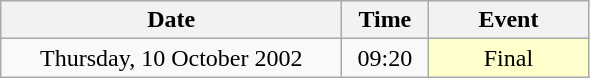<table class = "wikitable" style="text-align:center;">
<tr>
<th width=220>Date</th>
<th width=50>Time</th>
<th width=100>Event</th>
</tr>
<tr>
<td>Thursday, 10 October 2002</td>
<td>09:20</td>
<td bgcolor=ffffcc>Final</td>
</tr>
</table>
